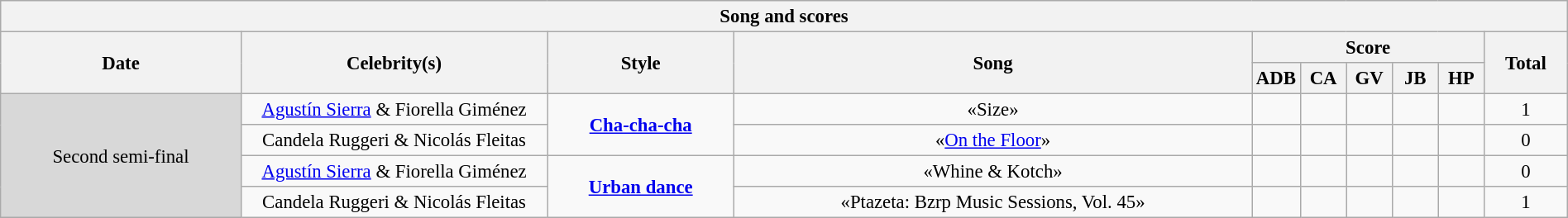<table class="wikitable collapsible collapsed" style="font-size:95%; text-align: center; width: 100%;">
<tr>
<th colspan="11" style="with: 100%;" align=center>Song and scores</th>
</tr>
<tr>
<th rowspan="2">Date</th>
<th rowspan="2" width="240">Celebrity(s)</th>
<th rowspan="2">Style</th>
<th rowspan="2">Song</th>
<th colspan="5">Score</th>
<th rowspan="2" width="60">Total</th>
</tr>
<tr>
<th width=30>ADB</th>
<th width=30>CA</th>
<th width=30>GV</th>
<th width=30>JB</th>
<th width=30>HP</th>
</tr>
<tr>
<td rowspan="8" style=" background:#d8d8d8">Second semi-final<br></td>
<td><a href='#'>Agustín Sierra</a> & Fiorella Giménez</td>
<td rowspan="2"><strong><a href='#'>Cha-cha-cha</a></strong></td>
<td>«Size» </td>
<td></td>
<td></td>
<td></td>
<td></td>
<td></td>
<td>1</td>
</tr>
<tr>
<td>Candela Ruggeri & Nicolás Fleitas</td>
<td>«<a href='#'>On the Floor</a>» </td>
<td></td>
<td></td>
<td></td>
<td></td>
<td></td>
<td>0</td>
</tr>
<tr>
<td><a href='#'>Agustín Sierra</a> & Fiorella Giménez</td>
<td rowspan="2"><strong><a href='#'>Urban dance</a></strong></td>
<td>«Whine & Kotch» </td>
<td></td>
<td></td>
<td></td>
<td></td>
<td></td>
<td>0</td>
</tr>
<tr>
<td>Candela Ruggeri & Nicolás Fleitas</td>
<td>«Ptazeta: Bzrp Music Sessions, Vol. 45» </td>
<td></td>
<td></td>
<td></td>
<td></td>
<td></td>
<td>1</td>
</tr>
</table>
